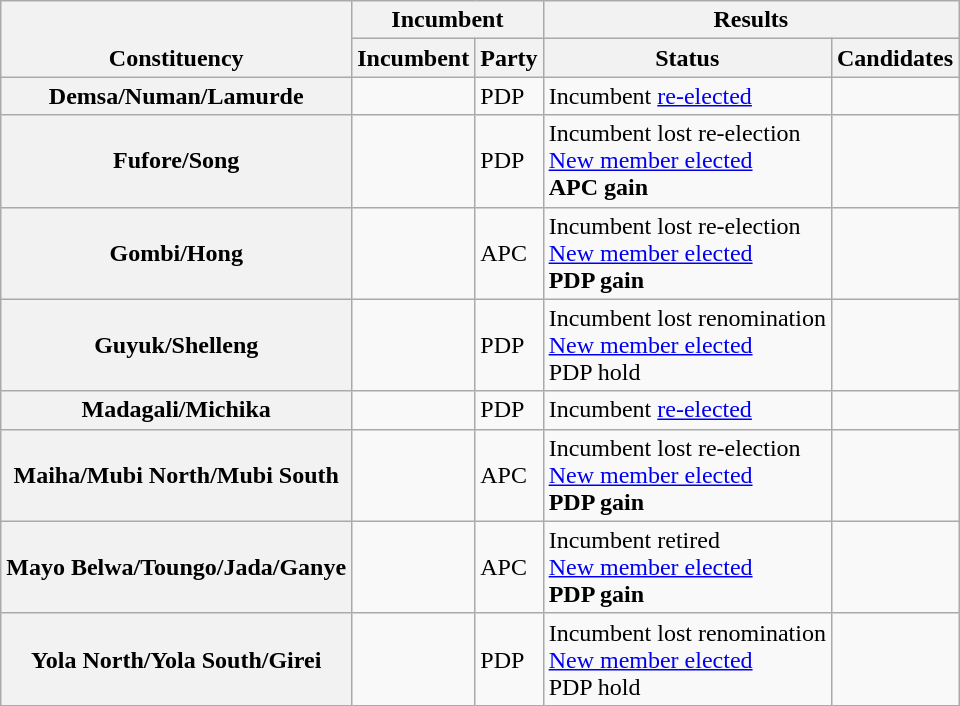<table class="wikitable sortable">
<tr valign=bottom>
<th rowspan=2>Constituency</th>
<th colspan=2>Incumbent</th>
<th colspan=2>Results</th>
</tr>
<tr valign=bottom>
<th>Incumbent</th>
<th>Party</th>
<th>Status</th>
<th>Candidates</th>
</tr>
<tr>
<th>Demsa/Numan/Lamurde</th>
<td></td>
<td>PDP</td>
<td>Incumbent <a href='#'>re-elected</a></td>
<td nowrap></td>
</tr>
<tr>
<th>Fufore/Song</th>
<td></td>
<td>PDP</td>
<td>Incumbent lost re-election<br><a href='#'>New member elected</a><br><strong>APC gain</strong></td>
<td nowrap></td>
</tr>
<tr>
<th>Gombi/Hong</th>
<td></td>
<td>APC</td>
<td>Incumbent lost re-election<br><a href='#'>New member elected</a><br><strong>PDP gain</strong></td>
<td nowrap></td>
</tr>
<tr>
<th>Guyuk/Shelleng</th>
<td></td>
<td>PDP</td>
<td>Incumbent lost renomination<br><a href='#'>New member elected</a><br>PDP hold</td>
<td nowrap></td>
</tr>
<tr>
<th>Madagali/Michika</th>
<td></td>
<td>PDP</td>
<td>Incumbent <a href='#'>re-elected</a></td>
<td nowrap></td>
</tr>
<tr>
<th>Maiha/Mubi North/Mubi South</th>
<td></td>
<td>APC</td>
<td>Incumbent lost re-election<br><a href='#'>New member elected</a><br><strong>PDP gain</strong></td>
<td nowrap></td>
</tr>
<tr>
<th>Mayo Belwa/Toungo/Jada/Ganye</th>
<td></td>
<td>APC</td>
<td>Incumbent retired<br><a href='#'>New member elected</a><br><strong>PDP gain</strong></td>
<td nowrap></td>
</tr>
<tr>
<th>Yola North/Yola South/Girei</th>
<td></td>
<td>PDP</td>
<td>Incumbent lost renomination<br><a href='#'>New member elected</a><br>PDP hold</td>
<td nowrap></td>
</tr>
</table>
